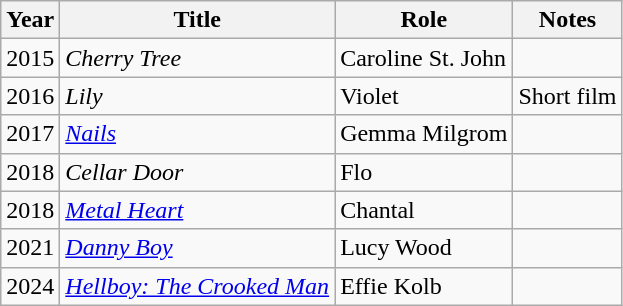<table class="wikitable sortable">
<tr>
<th>Year</th>
<th>Title</th>
<th>Role</th>
<th class="unsortable">Notes</th>
</tr>
<tr>
<td>2015</td>
<td><em>Cherry Tree</em></td>
<td>Caroline St. John</td>
<td></td>
</tr>
<tr>
<td>2016</td>
<td><em>Lily</em></td>
<td>Violet</td>
<td>Short film</td>
</tr>
<tr>
<td>2017</td>
<td><em><a href='#'>Nails</a></em></td>
<td>Gemma Milgrom</td>
<td></td>
</tr>
<tr>
<td>2018</td>
<td><em>Cellar Door</em></td>
<td>Flo</td>
<td></td>
</tr>
<tr>
<td>2018</td>
<td><em><a href='#'>Metal Heart</a></em></td>
<td>Chantal</td>
<td></td>
</tr>
<tr>
<td>2021</td>
<td><em><a href='#'>Danny Boy</a></em></td>
<td>Lucy Wood</td>
<td></td>
</tr>
<tr>
<td>2024</td>
<td><em><a href='#'>Hellboy: The Crooked Man</a></em></td>
<td>Effie Kolb</td>
<td></td>
</tr>
</table>
